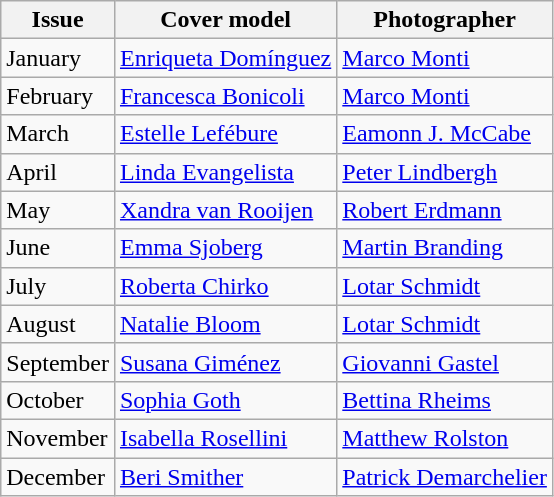<table class="wikitable">
<tr>
<th>Issue</th>
<th>Cover model</th>
<th>Photographer</th>
</tr>
<tr>
<td>January</td>
<td><a href='#'>Enriqueta Domínguez</a></td>
<td><a href='#'>Marco Monti</a></td>
</tr>
<tr>
<td>February</td>
<td><a href='#'>Francesca Bonicoli</a></td>
<td><a href='#'>Marco Monti</a></td>
</tr>
<tr>
<td>March</td>
<td><a href='#'>Estelle Lefébure</a></td>
<td><a href='#'>Eamonn J. McCabe</a></td>
</tr>
<tr>
<td>April</td>
<td><a href='#'>Linda Evangelista</a></td>
<td><a href='#'>Peter Lindbergh</a></td>
</tr>
<tr>
<td>May</td>
<td><a href='#'>Xandra van Rooijen</a></td>
<td><a href='#'>Robert Erdmann</a></td>
</tr>
<tr>
<td>June</td>
<td><a href='#'>Emma Sjoberg</a></td>
<td><a href='#'>Martin Branding</a></td>
</tr>
<tr>
<td>July</td>
<td><a href='#'>Roberta Chirko</a></td>
<td><a href='#'>Lotar Schmidt</a></td>
</tr>
<tr>
<td>August</td>
<td><a href='#'>Natalie Bloom</a></td>
<td><a href='#'>Lotar Schmidt</a></td>
</tr>
<tr>
<td>September</td>
<td><a href='#'>Susana Giménez</a></td>
<td><a href='#'>Giovanni Gastel</a></td>
</tr>
<tr>
<td>October</td>
<td><a href='#'>Sophia Goth</a></td>
<td><a href='#'>Bettina Rheims</a></td>
</tr>
<tr>
<td>November</td>
<td><a href='#'>Isabella Rosellini</a></td>
<td><a href='#'>Matthew Rolston</a></td>
</tr>
<tr>
<td>December</td>
<td><a href='#'>Beri Smither</a></td>
<td><a href='#'>Patrick Demarchelier</a></td>
</tr>
</table>
